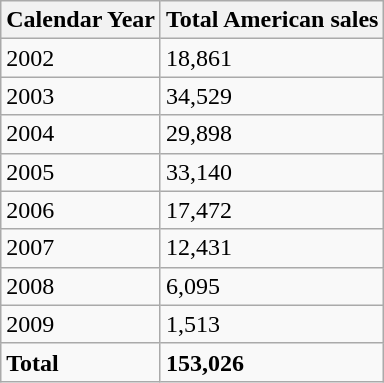<table class="wikitable sortable">
<tr>
<th>Calendar Year</th>
<th>Total American sales</th>
</tr>
<tr>
<td>2002</td>
<td>18,861</td>
</tr>
<tr>
<td>2003</td>
<td>34,529</td>
</tr>
<tr>
<td>2004</td>
<td>29,898</td>
</tr>
<tr>
<td>2005</td>
<td>33,140</td>
</tr>
<tr>
<td>2006</td>
<td>17,472</td>
</tr>
<tr>
<td>2007</td>
<td>12,431</td>
</tr>
<tr>
<td>2008</td>
<td>6,095</td>
</tr>
<tr>
<td>2009</td>
<td>1,513</td>
</tr>
<tr>
<td><strong>Total</strong></td>
<td><strong>153,026</strong></td>
</tr>
</table>
